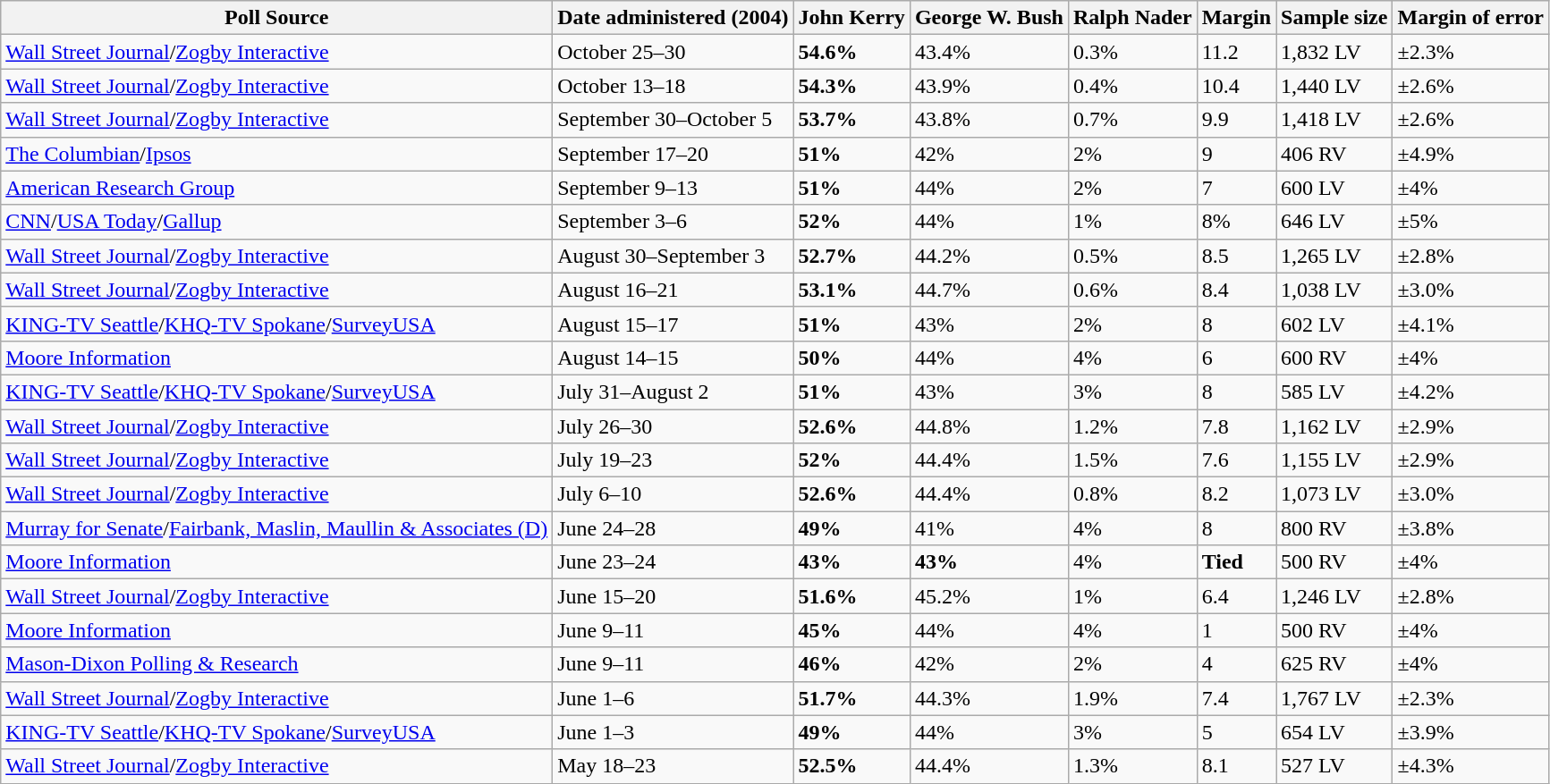<table class="wikitable">
<tr>
<th>Poll Source</th>
<th>Date administered (2004)</th>
<th>John Kerry</th>
<th>George W. Bush</th>
<th>Ralph Nader</th>
<th>Margin</th>
<th>Sample size</th>
<th>Margin of error</th>
</tr>
<tr>
<td><a href='#'>Wall Street Journal</a>/<a href='#'>Zogby Interactive</a></td>
<td>October 25–30</td>
<td><strong>54.6%</strong></td>
<td>43.4%</td>
<td>0.3%</td>
<td>11.2</td>
<td>1,832 LV</td>
<td>±2.3%</td>
</tr>
<tr>
<td><a href='#'>Wall Street Journal</a>/<a href='#'>Zogby Interactive</a></td>
<td>October 13–18</td>
<td><strong>54.3%</strong></td>
<td>43.9%</td>
<td>0.4%</td>
<td>10.4</td>
<td>1,440 LV</td>
<td>±2.6%</td>
</tr>
<tr>
<td><a href='#'>Wall Street Journal</a>/<a href='#'>Zogby Interactive</a></td>
<td>September 30–October 5</td>
<td><strong>53.7%</strong></td>
<td>43.8%</td>
<td>0.7%</td>
<td>9.9</td>
<td>1,418 LV</td>
<td>±2.6%</td>
</tr>
<tr>
<td><a href='#'>The Columbian</a>/<a href='#'>Ipsos</a></td>
<td>September 17–20</td>
<td><strong>51%</strong></td>
<td>42%</td>
<td>2%</td>
<td>9</td>
<td>406 RV</td>
<td>±4.9%</td>
</tr>
<tr>
<td><a href='#'>American Research Group</a></td>
<td>September 9–13</td>
<td><strong>51%</strong></td>
<td>44%</td>
<td>2%</td>
<td>7</td>
<td>600 LV</td>
<td>±4%</td>
</tr>
<tr>
<td><a href='#'>CNN</a>/<a href='#'>USA Today</a>/<a href='#'>Gallup</a></td>
<td>September 3–6</td>
<td><strong>52%</strong></td>
<td>44%</td>
<td>1%</td>
<td>8%</td>
<td>646 LV</td>
<td>±5%</td>
</tr>
<tr>
<td><a href='#'>Wall Street Journal</a>/<a href='#'>Zogby Interactive</a></td>
<td>August 30–September 3</td>
<td><strong>52.7%</strong></td>
<td>44.2%</td>
<td>0.5%</td>
<td>8.5</td>
<td>1,265 LV</td>
<td>±2.8%</td>
</tr>
<tr>
<td><a href='#'>Wall Street Journal</a>/<a href='#'>Zogby Interactive</a></td>
<td>August 16–21</td>
<td><strong>53.1%</strong></td>
<td>44.7%</td>
<td>0.6%</td>
<td>8.4</td>
<td>1,038 LV</td>
<td>±3.0%</td>
</tr>
<tr>
<td><a href='#'>KING-TV Seattle</a>/<a href='#'>KHQ-TV Spokane</a>/<a href='#'>SurveyUSA</a></td>
<td>August 15–17</td>
<td><strong>51%</strong></td>
<td>43%</td>
<td>2%</td>
<td>8</td>
<td>602 LV</td>
<td>±4.1%</td>
</tr>
<tr>
<td><a href='#'>Moore Information</a></td>
<td>August 14–15</td>
<td><strong>50%</strong></td>
<td>44%</td>
<td>4%</td>
<td>6</td>
<td>600 RV</td>
<td>±4%</td>
</tr>
<tr>
<td><a href='#'>KING-TV Seattle</a>/<a href='#'>KHQ-TV Spokane</a>/<a href='#'>SurveyUSA</a></td>
<td>July 31–August 2</td>
<td><strong>51%</strong></td>
<td>43%</td>
<td>3%</td>
<td>8</td>
<td>585 LV</td>
<td>±4.2%</td>
</tr>
<tr>
<td><a href='#'>Wall Street Journal</a>/<a href='#'>Zogby Interactive</a></td>
<td>July 26–30</td>
<td><strong>52.6%</strong></td>
<td>44.8%</td>
<td>1.2%</td>
<td>7.8</td>
<td>1,162 LV</td>
<td>±2.9%</td>
</tr>
<tr>
<td><a href='#'>Wall Street Journal</a>/<a href='#'>Zogby Interactive</a></td>
<td>July 19–23</td>
<td><strong>52%</strong></td>
<td>44.4%</td>
<td>1.5%</td>
<td>7.6</td>
<td>1,155 LV</td>
<td>±2.9%</td>
</tr>
<tr>
<td><a href='#'>Wall Street Journal</a>/<a href='#'>Zogby Interactive</a></td>
<td>July 6–10</td>
<td><strong>52.6%</strong></td>
<td>44.4%</td>
<td>0.8%</td>
<td>8.2</td>
<td>1,073 LV</td>
<td>±3.0%</td>
</tr>
<tr>
<td><a href='#'>Murray for Senate</a>/<a href='#'>Fairbank, Maslin, Maullin & Associates (D)</a></td>
<td>June 24–28</td>
<td><strong>49%</strong></td>
<td>41%</td>
<td>4%</td>
<td>8</td>
<td>800 RV</td>
<td>±3.8%</td>
</tr>
<tr>
<td><a href='#'>Moore Information</a></td>
<td>June 23–24</td>
<td><strong>43%</strong></td>
<td><strong>43%</strong></td>
<td>4%</td>
<td><strong>Tied</strong></td>
<td>500 RV</td>
<td>±4%</td>
</tr>
<tr>
<td><a href='#'>Wall Street Journal</a>/<a href='#'>Zogby Interactive</a></td>
<td>June 15–20</td>
<td><strong>51.6%</strong></td>
<td>45.2%</td>
<td>1%</td>
<td>6.4</td>
<td>1,246 LV</td>
<td>±2.8%</td>
</tr>
<tr>
<td><a href='#'>Moore Information</a></td>
<td>June 9–11</td>
<td><strong>45%</strong></td>
<td>44%</td>
<td>4%</td>
<td>1</td>
<td>500 RV</td>
<td>±4%</td>
</tr>
<tr>
<td><a href='#'>Mason-Dixon Polling & Research</a></td>
<td>June 9–11</td>
<td><strong>46%</strong></td>
<td>42%</td>
<td>2%</td>
<td>4</td>
<td>625 RV</td>
<td>±4%</td>
</tr>
<tr>
<td><a href='#'>Wall Street Journal</a>/<a href='#'>Zogby Interactive</a></td>
<td>June 1–6</td>
<td><strong>51.7%</strong></td>
<td>44.3%</td>
<td>1.9%</td>
<td>7.4</td>
<td>1,767 LV</td>
<td>±2.3%</td>
</tr>
<tr>
<td><a href='#'>KING-TV Seattle</a>/<a href='#'>KHQ-TV Spokane</a>/<a href='#'>SurveyUSA</a></td>
<td>June 1–3</td>
<td><strong>49%</strong></td>
<td>44%</td>
<td>3%</td>
<td>5</td>
<td>654 LV</td>
<td>±3.9%</td>
</tr>
<tr>
<td><a href='#'>Wall Street Journal</a>/<a href='#'>Zogby Interactive</a></td>
<td>May 18–23</td>
<td><strong>52.5%</strong></td>
<td>44.4%</td>
<td>1.3%</td>
<td>8.1</td>
<td>527 LV</td>
<td>±4.3%</td>
</tr>
</table>
